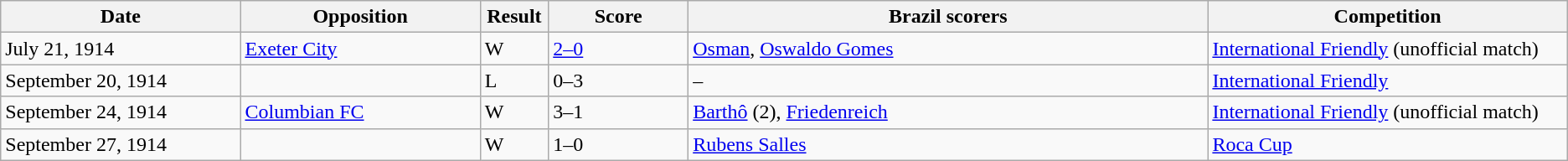<table class="wikitable" style="text-align: left;">
<tr>
<th width=12%>Date</th>
<th width=12%>Opposition</th>
<th width=1%>Result</th>
<th width=7%>Score</th>
<th width=26%>Brazil scorers</th>
<th width=18%>Competition</th>
</tr>
<tr>
<td>July 21, 1914</td>
<td> <a href='#'>Exeter City</a></td>
<td>W</td>
<td><a href='#'>2–0</a></td>
<td><a href='#'>Osman</a>, <a href='#'>Oswaldo Gomes</a></td>
<td><a href='#'>International Friendly</a> (unofficial match)</td>
</tr>
<tr>
<td>September 20, 1914</td>
<td></td>
<td>L</td>
<td>0–3</td>
<td>–</td>
<td><a href='#'>International Friendly</a></td>
</tr>
<tr>
<td>September 24, 1914</td>
<td> <a href='#'>Columbian FC</a></td>
<td>W</td>
<td>3–1</td>
<td><a href='#'>Barthô</a> (2), <a href='#'>Friedenreich</a></td>
<td><a href='#'>International Friendly</a> (unofficial match)</td>
</tr>
<tr>
<td>September 27, 1914</td>
<td></td>
<td>W</td>
<td>1–0</td>
<td><a href='#'>Rubens Salles</a></td>
<td><a href='#'>Roca Cup</a></td>
</tr>
</table>
